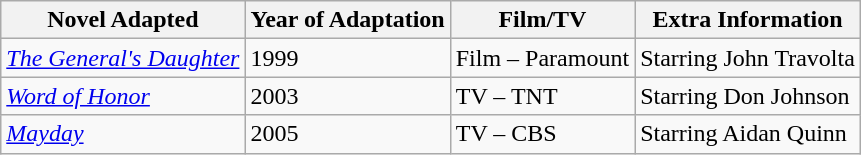<table class="wikitable">
<tr>
<th>Novel Adapted</th>
<th>Year of Adaptation</th>
<th>Film/TV</th>
<th>Extra Information</th>
</tr>
<tr>
<td><em><a href='#'>The General's Daughter</a></em></td>
<td>1999</td>
<td>Film – Paramount</td>
<td>Starring John Travolta</td>
</tr>
<tr>
<td><em><a href='#'>Word of Honor</a></em></td>
<td>2003</td>
<td>TV – TNT</td>
<td>Starring Don Johnson</td>
</tr>
<tr>
<td><em><a href='#'>Mayday</a></em></td>
<td>2005</td>
<td>TV – CBS</td>
<td>Starring Aidan Quinn</td>
</tr>
</table>
